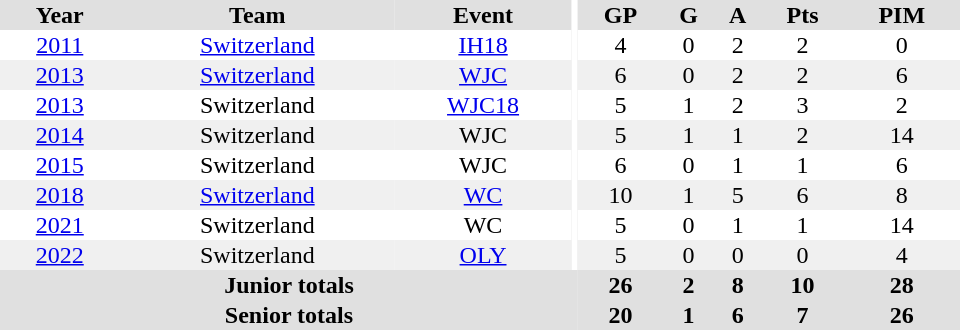<table border="0" cellpadding="1" cellspacing="0" ID="Table3" style="text-align:center; width:40em">
<tr bgcolor="#e0e0e0">
<th>Year</th>
<th>Team</th>
<th>Event</th>
<th rowspan="102" bgcolor="#ffffff"></th>
<th>GP</th>
<th>G</th>
<th>A</th>
<th>Pts</th>
<th>PIM</th>
</tr>
<tr>
<td><a href='#'>2011</a></td>
<td><a href='#'>Switzerland</a></td>
<td><a href='#'>IH18</a></td>
<td>4</td>
<td>0</td>
<td>2</td>
<td>2</td>
<td>0</td>
</tr>
<tr bgcolor="#f0f0f0">
<td><a href='#'>2013</a></td>
<td><a href='#'>Switzerland</a></td>
<td><a href='#'>WJC</a></td>
<td>6</td>
<td>0</td>
<td>2</td>
<td>2</td>
<td>6</td>
</tr>
<tr>
<td><a href='#'>2013</a></td>
<td>Switzerland</td>
<td><a href='#'>WJC18</a></td>
<td>5</td>
<td>1</td>
<td>2</td>
<td>3</td>
<td>2</td>
</tr>
<tr bgcolor="#f0f0f0">
<td><a href='#'>2014</a></td>
<td>Switzerland</td>
<td>WJC</td>
<td>5</td>
<td>1</td>
<td>1</td>
<td>2</td>
<td>14</td>
</tr>
<tr>
<td><a href='#'>2015</a></td>
<td>Switzerland</td>
<td>WJC</td>
<td>6</td>
<td>0</td>
<td>1</td>
<td>1</td>
<td>6</td>
</tr>
<tr bgcolor="#f0f0f0">
<td><a href='#'>2018</a></td>
<td><a href='#'>Switzerland</a></td>
<td><a href='#'>WC</a></td>
<td>10</td>
<td>1</td>
<td>5</td>
<td>6</td>
<td>8</td>
</tr>
<tr>
<td><a href='#'>2021</a></td>
<td>Switzerland</td>
<td>WC</td>
<td>5</td>
<td>0</td>
<td>1</td>
<td>1</td>
<td>14</td>
</tr>
<tr bgcolor="#f0f0f0">
<td><a href='#'>2022</a></td>
<td>Switzerland</td>
<td><a href='#'>OLY</a></td>
<td>5</td>
<td>0</td>
<td>0</td>
<td>0</td>
<td>4</td>
</tr>
<tr bgcolor="#e0e0e0">
<th colspan="4">Junior totals</th>
<th>26</th>
<th>2</th>
<th>8</th>
<th>10</th>
<th>28</th>
</tr>
<tr bgcolor="#e0e0e0">
<th colspan="4">Senior totals</th>
<th>20</th>
<th>1</th>
<th>6</th>
<th>7</th>
<th>26</th>
</tr>
</table>
